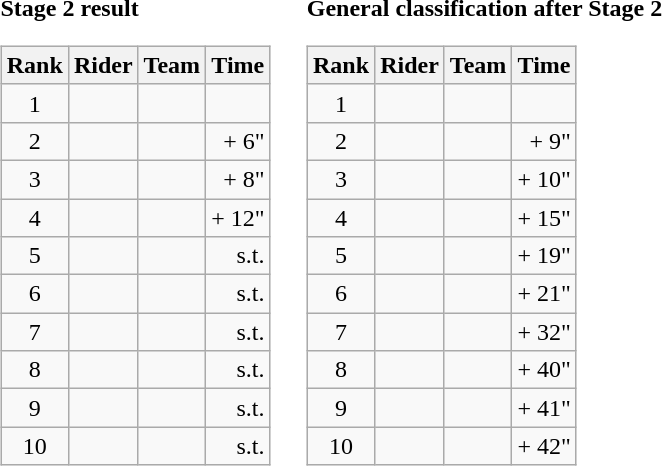<table>
<tr>
<td><strong>Stage 2 result</strong><br><table class="wikitable">
<tr>
<th scope="col">Rank</th>
<th scope="col">Rider</th>
<th scope="col">Team</th>
<th scope="col">Time</th>
</tr>
<tr>
<td style="text-align:center;">1</td>
<td></td>
<td></td>
<td style="text-align:right;"></td>
</tr>
<tr>
<td style="text-align:center;">2</td>
<td></td>
<td></td>
<td style="text-align:right;">+ 6"</td>
</tr>
<tr>
<td style="text-align:center;">3</td>
<td></td>
<td></td>
<td style="text-align:right;">+ 8"</td>
</tr>
<tr>
<td style="text-align:center;">4</td>
<td></td>
<td></td>
<td style="text-align:right;">+ 12"</td>
</tr>
<tr>
<td style="text-align:center;">5</td>
<td></td>
<td></td>
<td style="text-align:right;">s.t.</td>
</tr>
<tr>
<td style="text-align:center;">6</td>
<td></td>
<td></td>
<td style="text-align:right;">s.t.</td>
</tr>
<tr>
<td style="text-align:center;">7</td>
<td></td>
<td></td>
<td style="text-align:right;">s.t.</td>
</tr>
<tr>
<td style="text-align:center;">8</td>
<td></td>
<td></td>
<td style="text-align:right;">s.t.</td>
</tr>
<tr>
<td style="text-align:center;">9</td>
<td></td>
<td></td>
<td style="text-align:right;">s.t.</td>
</tr>
<tr>
<td style="text-align:center;">10</td>
<td></td>
<td></td>
<td style="text-align:right;">s.t.</td>
</tr>
</table>
</td>
<td></td>
<td><strong>General classification after Stage 2</strong><br><table class="wikitable">
<tr>
<th scope="col">Rank</th>
<th scope="col">Rider</th>
<th scope="col">Team</th>
<th scope="col">Time</th>
</tr>
<tr>
<td style="text-align:center;">1</td>
<td></td>
<td></td>
<td style="text-align:right;"></td>
</tr>
<tr>
<td style="text-align:center;">2</td>
<td></td>
<td></td>
<td style="text-align:right;">+ 9"</td>
</tr>
<tr>
<td style="text-align:center;">3</td>
<td></td>
<td></td>
<td style="text-align:right;">+ 10"</td>
</tr>
<tr>
<td style="text-align:center;">4</td>
<td></td>
<td></td>
<td style="text-align:right;">+ 15"</td>
</tr>
<tr>
<td style="text-align:center;">5</td>
<td></td>
<td></td>
<td style="text-align:right;">+ 19"</td>
</tr>
<tr>
<td style="text-align:center;">6</td>
<td></td>
<td></td>
<td style="text-align:right;">+ 21"</td>
</tr>
<tr>
<td style="text-align:center;">7</td>
<td></td>
<td></td>
<td style="text-align:right;">+ 32"</td>
</tr>
<tr>
<td style="text-align:center;">8</td>
<td></td>
<td></td>
<td style="text-align:right;">+ 40"</td>
</tr>
<tr>
<td style="text-align:center;">9</td>
<td></td>
<td></td>
<td style="text-align:right;">+ 41"</td>
</tr>
<tr>
<td style="text-align:center;">10</td>
<td></td>
<td></td>
<td style="text-align:right;">+ 42"</td>
</tr>
</table>
</td>
</tr>
</table>
